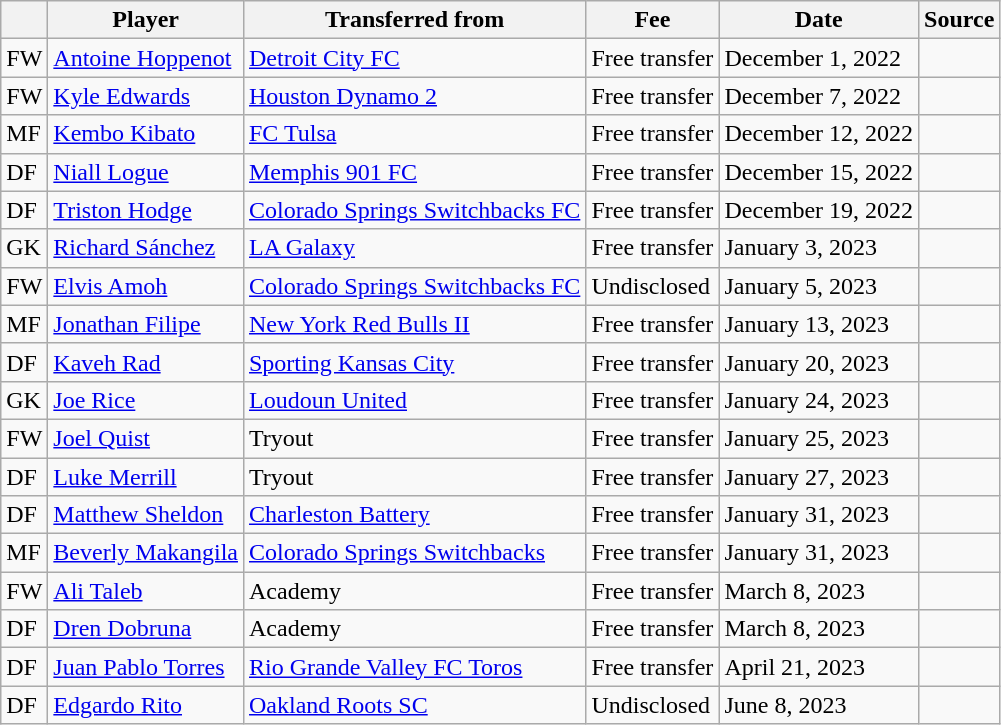<table class="wikitable plainrowheaders sortable">
<tr>
<th align="center"></th>
<th>Player</th>
<th>Transferred from</th>
<th>Fee</th>
<th>Date</th>
<th>Source</th>
</tr>
<tr>
<td>FW</td>
<td> <a href='#'>Antoine Hoppenot</a></td>
<td><a href='#'>Detroit City FC</a></td>
<td>Free transfer</td>
<td>December 1, 2022</td>
<td></td>
</tr>
<tr>
<td>FW</td>
<td> <a href='#'>Kyle Edwards</a></td>
<td><a href='#'>Houston Dynamo 2</a></td>
<td>Free transfer</td>
<td>December 7, 2022</td>
<td></td>
</tr>
<tr>
<td>MF</td>
<td> <a href='#'>Kembo Kibato</a></td>
<td><a href='#'>FC Tulsa</a></td>
<td>Free transfer</td>
<td>December 12, 2022</td>
<td></td>
</tr>
<tr>
<td>DF</td>
<td> <a href='#'>Niall Logue</a></td>
<td><a href='#'>Memphis 901 FC</a></td>
<td>Free transfer</td>
<td>December 15, 2022</td>
<td></td>
</tr>
<tr>
<td>DF</td>
<td> <a href='#'>Triston Hodge</a></td>
<td><a href='#'>Colorado Springs Switchbacks FC</a></td>
<td>Free transfer</td>
<td>December 19, 2022</td>
<td></td>
</tr>
<tr>
<td>GK</td>
<td> <a href='#'>Richard Sánchez</a></td>
<td><a href='#'>LA Galaxy</a></td>
<td>Free transfer</td>
<td>January 3, 2023</td>
<td></td>
</tr>
<tr>
<td>FW</td>
<td> <a href='#'>Elvis Amoh</a></td>
<td><a href='#'>Colorado Springs Switchbacks FC</a></td>
<td>Undisclosed</td>
<td>January 5, 2023</td>
<td></td>
</tr>
<tr>
<td>MF</td>
<td> <a href='#'>Jonathan Filipe</a></td>
<td><a href='#'>New York Red Bulls II</a></td>
<td>Free transfer</td>
<td>January 13, 2023</td>
<td></td>
</tr>
<tr>
<td>DF</td>
<td> <a href='#'>Kaveh Rad</a></td>
<td><a href='#'>Sporting Kansas City</a></td>
<td>Free transfer</td>
<td>January 20, 2023</td>
<td></td>
</tr>
<tr>
<td>GK</td>
<td> <a href='#'>Joe Rice</a></td>
<td><a href='#'>Loudoun United</a></td>
<td>Free transfer</td>
<td>January 24, 2023</td>
<td></td>
</tr>
<tr>
<td>FW</td>
<td> <a href='#'>Joel Quist</a></td>
<td>Tryout</td>
<td>Free transfer</td>
<td>January 25, 2023</td>
<td></td>
</tr>
<tr>
<td>DF</td>
<td> <a href='#'>Luke Merrill</a></td>
<td>Tryout</td>
<td>Free transfer</td>
<td>January 27, 2023</td>
<td></td>
</tr>
<tr>
<td>DF</td>
<td> <a href='#'>Matthew Sheldon</a></td>
<td><a href='#'>Charleston Battery</a></td>
<td>Free transfer</td>
<td>January 31, 2023</td>
<td></td>
</tr>
<tr>
<td>MF</td>
<td> <a href='#'>Beverly Makangila</a></td>
<td><a href='#'>Colorado Springs Switchbacks</a></td>
<td>Free transfer</td>
<td>January 31, 2023</td>
<td></td>
</tr>
<tr>
<td>FW</td>
<td> <a href='#'>Ali Taleb</a></td>
<td>Academy</td>
<td>Free transfer</td>
<td>March 8, 2023</td>
<td></td>
</tr>
<tr>
<td>DF</td>
<td> <a href='#'>Dren Dobruna</a></td>
<td>Academy</td>
<td>Free transfer</td>
<td>March 8, 2023</td>
<td></td>
</tr>
<tr>
<td>DF</td>
<td> <a href='#'>Juan Pablo Torres</a></td>
<td><a href='#'>Rio Grande Valley FC Toros</a></td>
<td>Free transfer</td>
<td>April 21, 2023</td>
<td></td>
</tr>
<tr>
<td>DF</td>
<td> <a href='#'>Edgardo Rito</a></td>
<td><a href='#'>Oakland Roots SC</a></td>
<td>Undisclosed</td>
<td>June 8, 2023</td>
<td></td>
</tr>
</table>
